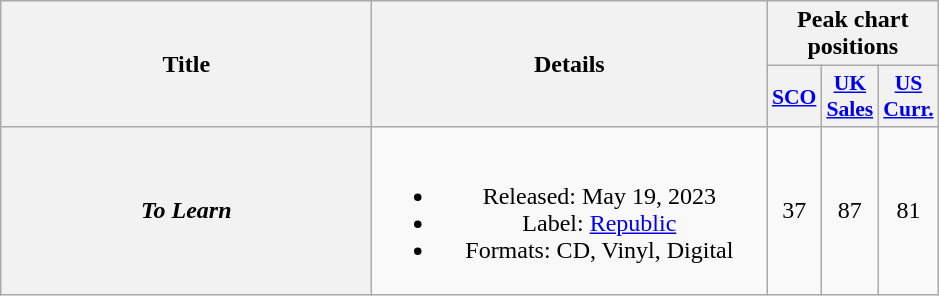<table class="wikitable plainrowheaders" style="text-align:center;" border="1">
<tr>
<th scope="col" rowspan="2" style="width:15em;">Title</th>
<th scope="col" rowspan="2" style="width:16em;">Details</th>
<th scope="col" colspan="3">Peak chart positions</th>
</tr>
<tr>
<th scope="col" style="width:2em;font-size:90%;"><a href='#'>SCO</a><br></th>
<th scope="col" style="width:2em;font-size:90%;"><a href='#'>UK<br>Sales</a><br></th>
<th scope="col" style="width:2em;font-size:90%;"><a href='#'>US<br>Curr.</a><br></th>
</tr>
<tr>
<th scope="row"><em>To Learn</em></th>
<td><br><ul><li>Released: May 19, 2023</li><li>Label: <a href='#'>Republic</a></li><li>Formats: CD, Vinyl, Digital</li></ul></td>
<td>37</td>
<td>87</td>
<td>81</td>
</tr>
</table>
